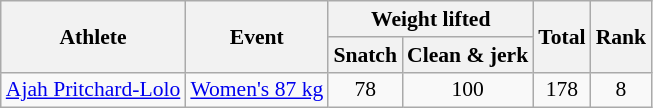<table class=wikitable style="text-align:center; font-size:90%">
<tr>
<th rowspan="2">Athlete</th>
<th rowspan="2">Event</th>
<th colspan="2">Weight lifted</th>
<th rowspan="2">Total</th>
<th rowspan="2">Rank</th>
</tr>
<tr>
<th>Snatch</th>
<th>Clean & jerk</th>
</tr>
<tr>
<td align=left><a href='#'>Ajah Pritchard-Lolo</a></td>
<td align=left><a href='#'>Women's 87 kg</a></td>
<td>78</td>
<td>100</td>
<td>178</td>
<td>8</td>
</tr>
</table>
